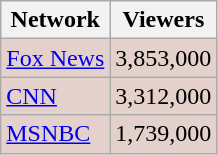<table class="wikitable">
<tr>
<th>Network</th>
<th>Viewers</th>
</tr>
<tr style="background:#e5d1cb">
<td><a href='#'>Fox News</a></td>
<td>3,853,000</td>
</tr>
<tr style="background:#e5d1cb">
<td><a href='#'>CNN</a></td>
<td>3,312,000</td>
</tr>
<tr style="background:#e5d1cb">
<td><a href='#'>MSNBC</a></td>
<td>1,739,000</td>
</tr>
</table>
